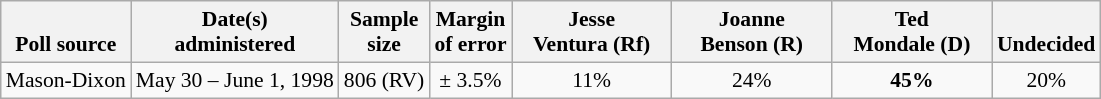<table class="wikitable" style="font-size:90%;text-align:center;">
<tr valign=bottom>
<th>Poll source</th>
<th>Date(s)<br>administered</th>
<th>Sample<br>size</th>
<th>Margin<br>of error</th>
<th style="width:100px;">Jesse<br>Ventura (Rf)</th>
<th style="width:100px;">Joanne<br>Benson (R)</th>
<th style="width:100px;">Ted<br>Mondale (D)</th>
<th>Undecided</th>
</tr>
<tr>
<td style="text-align:left;">Mason-Dixon</td>
<td>May 30 – June 1, 1998</td>
<td>806 (RV)</td>
<td>± 3.5%</td>
<td>11%</td>
<td>24%</td>
<td><strong>45%</strong></td>
<td>20%</td>
</tr>
</table>
